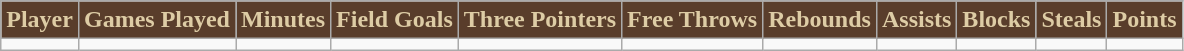<table class="wikitable" style="text-align:center">
<tr>
<th style="background:#593d2b; color:#ddcca5;">Player</th>
<th style="background:#593d2b; color:#ddcca5;">Games Played</th>
<th style="background:#593d2b; color:#ddcca5;">Minutes</th>
<th style="background:#593d2b; color:#ddcca5;">Field Goals</th>
<th style="background:#593d2b; color:#ddcca5;">Three Pointers</th>
<th style="background:#593d2b; color:#ddcca5;">Free Throws</th>
<th style="background:#593d2b; color:#ddcca5;">Rebounds</th>
<th style="background:#593d2b; color:#ddcca5;">Assists</th>
<th style="background:#593d2b; color:#ddcca5;">Blocks</th>
<th style="background:#593d2b; color:#ddcca5;">Steals</th>
<th style="background:#593d2b; color:#ddcca5;">Points</th>
</tr>
<tr>
<td></td>
<td></td>
<td></td>
<td></td>
<td></td>
<td></td>
<td></td>
<td></td>
<td></td>
<td></td>
<td></td>
</tr>
</table>
